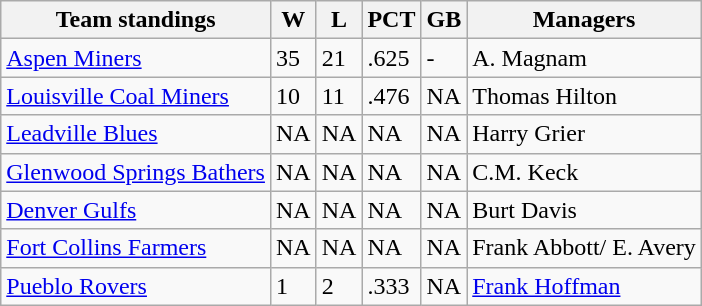<table class="wikitable">
<tr>
<th>Team standings</th>
<th>W</th>
<th>L</th>
<th>PCT</th>
<th>GB</th>
<th>Managers</th>
</tr>
<tr>
<td><a href='#'>Aspen Miners</a></td>
<td>35</td>
<td>21</td>
<td>.625</td>
<td>-</td>
<td>A. Magnam</td>
</tr>
<tr>
<td><a href='#'>Louisville Coal Miners</a></td>
<td>10</td>
<td>11</td>
<td>.476</td>
<td>NA</td>
<td>Thomas Hilton</td>
</tr>
<tr>
<td><a href='#'>Leadville Blues</a></td>
<td>NA</td>
<td>NA</td>
<td>NA</td>
<td>NA</td>
<td>Harry Grier</td>
</tr>
<tr>
<td><a href='#'>Glenwood Springs Bathers</a></td>
<td>NA</td>
<td>NA</td>
<td>NA</td>
<td>NA</td>
<td>C.M. Keck</td>
</tr>
<tr>
<td><a href='#'>Denver Gulfs</a></td>
<td>NA</td>
<td>NA</td>
<td>NA</td>
<td>NA</td>
<td>Burt Davis</td>
</tr>
<tr>
<td><a href='#'>Fort Collins Farmers</a></td>
<td>NA</td>
<td>NA</td>
<td>NA</td>
<td>NA</td>
<td>Frank Abbott/ E. Avery</td>
</tr>
<tr>
<td><a href='#'>Pueblo Rovers </a></td>
<td>1</td>
<td>2</td>
<td>.333</td>
<td>NA</td>
<td><a href='#'>Frank Hoffman</a></td>
</tr>
</table>
